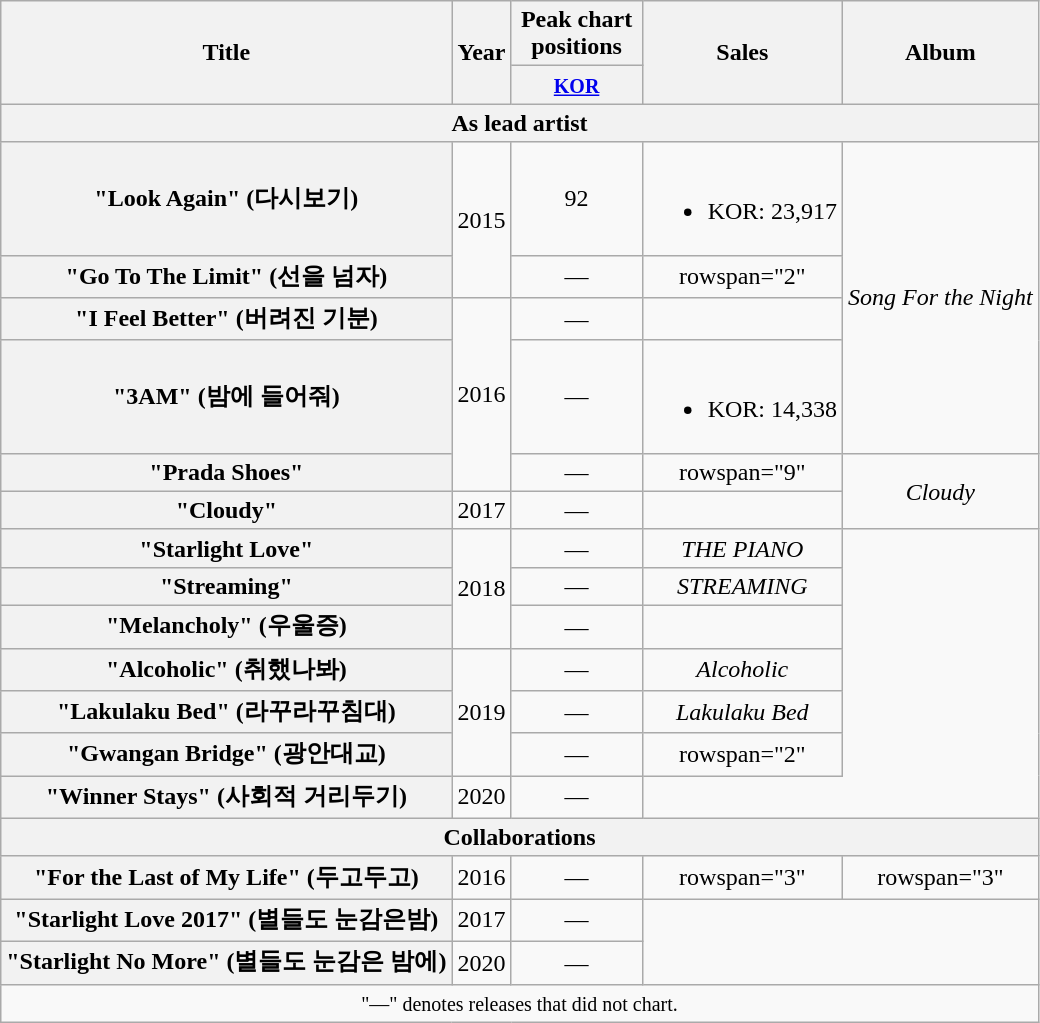<table class="wikitable plainrowheaders" style="text-align:center;">
<tr>
<th scope="col" rowspan="2">Title</th>
<th scope="col" rowspan="2">Year</th>
<th scope="col" colspan="1" style="width:5em;">Peak chart positions</th>
<th scope="col" rowspan="2">Sales</th>
<th scope="col" rowspan="2">Album</th>
</tr>
<tr>
<th><small><a href='#'>KOR</a></small><br></th>
</tr>
<tr>
<th scope="col" colspan="5">As lead artist</th>
</tr>
<tr>
<th scope="row">"Look Again" (다시보기)<br></th>
<td rowspan="2">2015</td>
<td>92</td>
<td><br><ul><li>KOR: 23,917</li></ul></td>
<td rowspan="4"><em>Song For the Night</em></td>
</tr>
<tr>
<th scope="row">"Go To The Limit" (선을 넘자)<br></th>
<td>—</td>
<td>rowspan="2" </td>
</tr>
<tr>
<th scope="row">"I Feel Better" (버려진 기분)<br></th>
<td rowspan="3">2016</td>
<td>—</td>
</tr>
<tr>
<th scope="row">"3AM" (밤에 들어줘)<br></th>
<td>—</td>
<td><br><ul><li>KOR: 14,338</li></ul></td>
</tr>
<tr>
<th scope="row">"Prada Shoes"<br></th>
<td>—</td>
<td>rowspan="9" </td>
<td rowspan="2"><em>Cloudy</em></td>
</tr>
<tr>
<th scope="row">"Cloudy"<br></th>
<td>2017</td>
<td>—</td>
</tr>
<tr>
<th scope="row">"Starlight Love"</th>
<td rowspan="3">2018</td>
<td>—</td>
<td><em>THE PIANO</em></td>
</tr>
<tr>
<th scope="row">"Streaming"<br></th>
<td>—</td>
<td><em>STREAMING</em></td>
</tr>
<tr>
<th scope="row">"Melancholy" (우울증)<br></th>
<td>—</td>
<td></td>
</tr>
<tr>
<th scope="row">"Alcoholic" (취했나봐)<br></th>
<td rowspan="3">2019</td>
<td>—</td>
<td><em>Alcoholic</em></td>
</tr>
<tr>
<th scope="row">"Lakulaku Bed" (라꾸라꾸침대)</th>
<td>—</td>
<td><em>Lakulaku Bed</em></td>
</tr>
<tr>
<th scope="row">"Gwangan Bridge" (광안대교)</th>
<td>—</td>
<td>rowspan="2" </td>
</tr>
<tr>
<th scope="row">"Winner Stays" (사회적 거리두기)</th>
<td>2020</td>
<td>—</td>
</tr>
<tr>
<th scope="col" colspan="5">Collaborations</th>
</tr>
<tr>
<th scope="row">"For the Last of My Life" (두고두고)<br></th>
<td>2016</td>
<td>—</td>
<td>rowspan="3" </td>
<td>rowspan="3" </td>
</tr>
<tr>
<th scope="row">"Starlight Love 2017" (별들도 눈감은밤)<br></th>
<td>2017</td>
<td>—</td>
</tr>
<tr>
<th scope="row">"Starlight No More" (별들도 눈감은 밤에)<br></th>
<td>2020</td>
<td>—</td>
</tr>
<tr>
<td colspan="5" align="center"><small>"—" denotes releases that did not chart.</small></td>
</tr>
</table>
